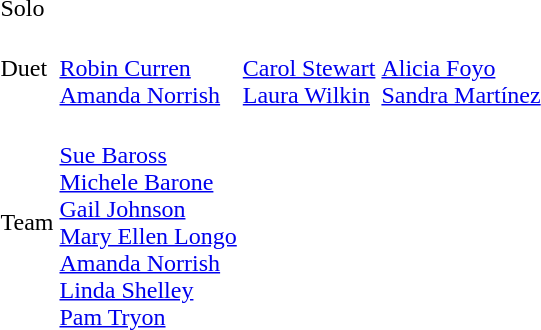<table>
<tr>
<td>Solo</td>
<td></td>
<td></td>
<td></td>
</tr>
<tr>
<td>Duet</td>
<td><br><a href='#'>Robin Curren</a><br><a href='#'>Amanda Norrish</a></td>
<td><br><a href='#'>Carol Stewart</a><br><a href='#'>Laura Wilkin</a></td>
<td><br><a href='#'>Alicia Foyo</a><br><a href='#'>Sandra Martínez</a></td>
</tr>
<tr>
<td>Team</td>
<td><br><a href='#'>Sue Baross</a><br><a href='#'>Michele Barone</a><br><a href='#'>Gail Johnson</a><br><a href='#'>Mary Ellen Longo</a><br><a href='#'>Amanda Norrish</a><br><a href='#'>Linda Shelley</a><br><a href='#'>Pam Tryon</a></td>
<td></td>
<td></td>
</tr>
</table>
